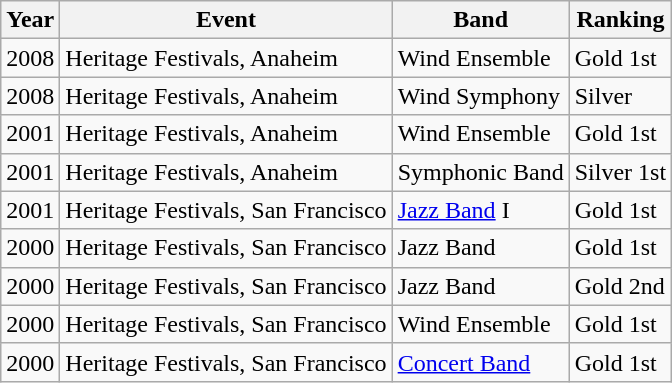<table class="wikitable">
<tr>
<th>Year</th>
<th>Event</th>
<th>Band</th>
<th>Ranking</th>
</tr>
<tr>
<td>2008</td>
<td>Heritage Festivals, Anaheim</td>
<td>Wind Ensemble</td>
<td>Gold 1st</td>
</tr>
<tr>
<td>2008</td>
<td>Heritage Festivals, Anaheim</td>
<td>Wind Symphony</td>
<td>Silver</td>
</tr>
<tr>
<td>2001</td>
<td>Heritage Festivals, Anaheim</td>
<td>Wind Ensemble</td>
<td>Gold 1st</td>
</tr>
<tr>
<td>2001</td>
<td>Heritage Festivals, Anaheim</td>
<td>Symphonic Band</td>
<td>Silver 1st</td>
</tr>
<tr>
<td>2001</td>
<td>Heritage Festivals, San Francisco</td>
<td><a href='#'>Jazz Band</a> I</td>
<td>Gold 1st</td>
</tr>
<tr>
<td>2000</td>
<td>Heritage Festivals, San Francisco</td>
<td>Jazz Band</td>
<td>Gold 1st</td>
</tr>
<tr>
<td>2000</td>
<td>Heritage Festivals, San Francisco</td>
<td>Jazz Band</td>
<td>Gold 2nd</td>
</tr>
<tr>
<td>2000</td>
<td>Heritage Festivals, San Francisco</td>
<td>Wind Ensemble</td>
<td>Gold 1st</td>
</tr>
<tr>
<td>2000</td>
<td>Heritage Festivals, San Francisco</td>
<td><a href='#'>Concert Band</a></td>
<td>Gold 1st</td>
</tr>
</table>
